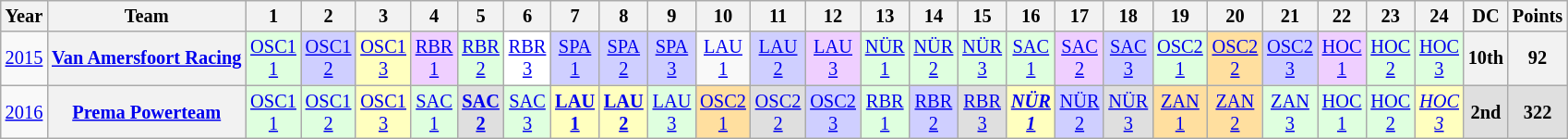<table class="wikitable" style="text-align:center; font-size:85%">
<tr>
<th>Year</th>
<th>Team</th>
<th>1</th>
<th>2</th>
<th>3</th>
<th>4</th>
<th>5</th>
<th>6</th>
<th>7</th>
<th>8</th>
<th>9</th>
<th>10</th>
<th>11</th>
<th>12</th>
<th>13</th>
<th>14</th>
<th>15</th>
<th>16</th>
<th>17</th>
<th>18</th>
<th>19</th>
<th>20</th>
<th>21</th>
<th>22</th>
<th>23</th>
<th>24</th>
<th>DC</th>
<th>Points</th>
</tr>
<tr>
<td><a href='#'>2015</a></td>
<th nowrap><a href='#'>Van Amersfoort Racing</a></th>
<td style="background:#DFFFDF;"><a href='#'>OSC1<br>1</a><br></td>
<td style="background:#CFCFFF;"><a href='#'>OSC1<br>2</a><br></td>
<td style="background:#FFFFBF;"><a href='#'>OSC1<br>3</a><br></td>
<td style="background:#EFCFFF;"><a href='#'>RBR<br>1</a><br></td>
<td style="background:#DFFFDF;"><a href='#'>RBR<br>2</a><br></td>
<td style="background:#FFFFFF;"><a href='#'>RBR<br>3</a><br></td>
<td style="background:#CFCFFF;"><a href='#'>SPA<br>1</a><br></td>
<td style="background:#CFCFFF;"><a href='#'>SPA<br>2</a><br></td>
<td style="background:#CFCFFF;"><a href='#'>SPA<br>3</a><br></td>
<td><a href='#'>LAU<br>1</a><br></td>
<td style="background:#CFCFFF;"><a href='#'>LAU<br>2</a><br></td>
<td style="background:#EFCFFF;"><a href='#'>LAU<br>3</a><br></td>
<td style="background:#DFFFDF;"><a href='#'>NÜR<br>1</a><br></td>
<td style="background:#DFFFDF;"><a href='#'>NÜR<br>2</a><br></td>
<td style="background:#DFFFDF;"><a href='#'>NÜR<br>3</a><br></td>
<td style="background:#DFFFDF;"><a href='#'>SAC<br>1</a><br></td>
<td style="background:#EFCFFF;"><a href='#'>SAC<br>2</a><br></td>
<td style="background:#CFCFFF;"><a href='#'>SAC<br>3</a><br></td>
<td style="background:#DFFFDF;"><a href='#'>OSC2<br>1</a><br></td>
<td style="background:#FFDF9F;"><a href='#'>OSC2<br>2</a><br></td>
<td style="background:#CFCFFF;"><a href='#'>OSC2<br>3</a><br></td>
<td style="background:#EFCFFF;"><a href='#'>HOC<br>1</a><br></td>
<td style="background:#DFFFDF;"><a href='#'>HOC<br>2</a><br></td>
<td style="background:#DFFFDF;"><a href='#'>HOC<br>3</a><br></td>
<th>10th</th>
<th>92</th>
</tr>
<tr>
<td><a href='#'>2016</a></td>
<th nowrap><a href='#'>Prema Powerteam</a></th>
<td style="background:#DFFFDF;"><a href='#'>OSC1<br>1</a><br></td>
<td style="background:#DFFFDF;"><a href='#'>OSC1<br>2</a><br></td>
<td style="background:#FFFFBF;"><a href='#'>OSC1<br>3</a><br></td>
<td style="background:#DFFFDF;"><a href='#'>SAC<br>1</a><br></td>
<td style="background:#DFDFDF;"><strong><a href='#'>SAC<br>2</a></strong><br></td>
<td style="background:#DFFFDF;"><a href='#'>SAC<br>3</a><br></td>
<td style="background:#FFFFBF;"><strong><a href='#'>LAU<br>1</a></strong><br></td>
<td style="background:#FFFFBF;"><strong><a href='#'>LAU<br>2</a></strong><br></td>
<td style="background:#DFFFDF;"><a href='#'>LAU<br>3</a><br></td>
<td style="background:#FFDF9F;"><a href='#'>OSC2<br>1</a><br></td>
<td style="background:#DFDFDF;"><a href='#'>OSC2<br>2</a><br></td>
<td style="background:#CFCFFF;"><a href='#'>OSC2<br>3</a><br></td>
<td style="background:#DFFFDF;"><a href='#'>RBR<br>1</a><br></td>
<td style="background:#CFCFFF;"><a href='#'>RBR<br>2</a><br></td>
<td style="background:#DFDFDF;"><a href='#'>RBR<br>3</a><br></td>
<td style="background:#FFFFBF;"><strong><em><a href='#'>NÜR<br>1</a></em></strong><br></td>
<td style="background:#CFCFFF;"><a href='#'>NÜR<br>2</a><br></td>
<td style="background:#DFDFDF;"><a href='#'>NÜR<br>3</a><br></td>
<td style="background:#FFDF9F;"><a href='#'>ZAN<br>1</a><br></td>
<td style="background:#FFDF9F;"><a href='#'>ZAN<br>2</a><br></td>
<td style="background:#DFFFDF;"><a href='#'>ZAN<br>3</a><br></td>
<td style="background:#DFFFDF;"><a href='#'>HOC<br>1</a><br></td>
<td style="background:#DFFFDF;"><a href='#'>HOC<br>2</a><br></td>
<td style="background:#FFFFBF;"><em><a href='#'>HOC<br>3</a></em><br></td>
<th style="background:#DFDFDF;">2nd</th>
<th style="background:#DFDFDF;">322</th>
</tr>
</table>
